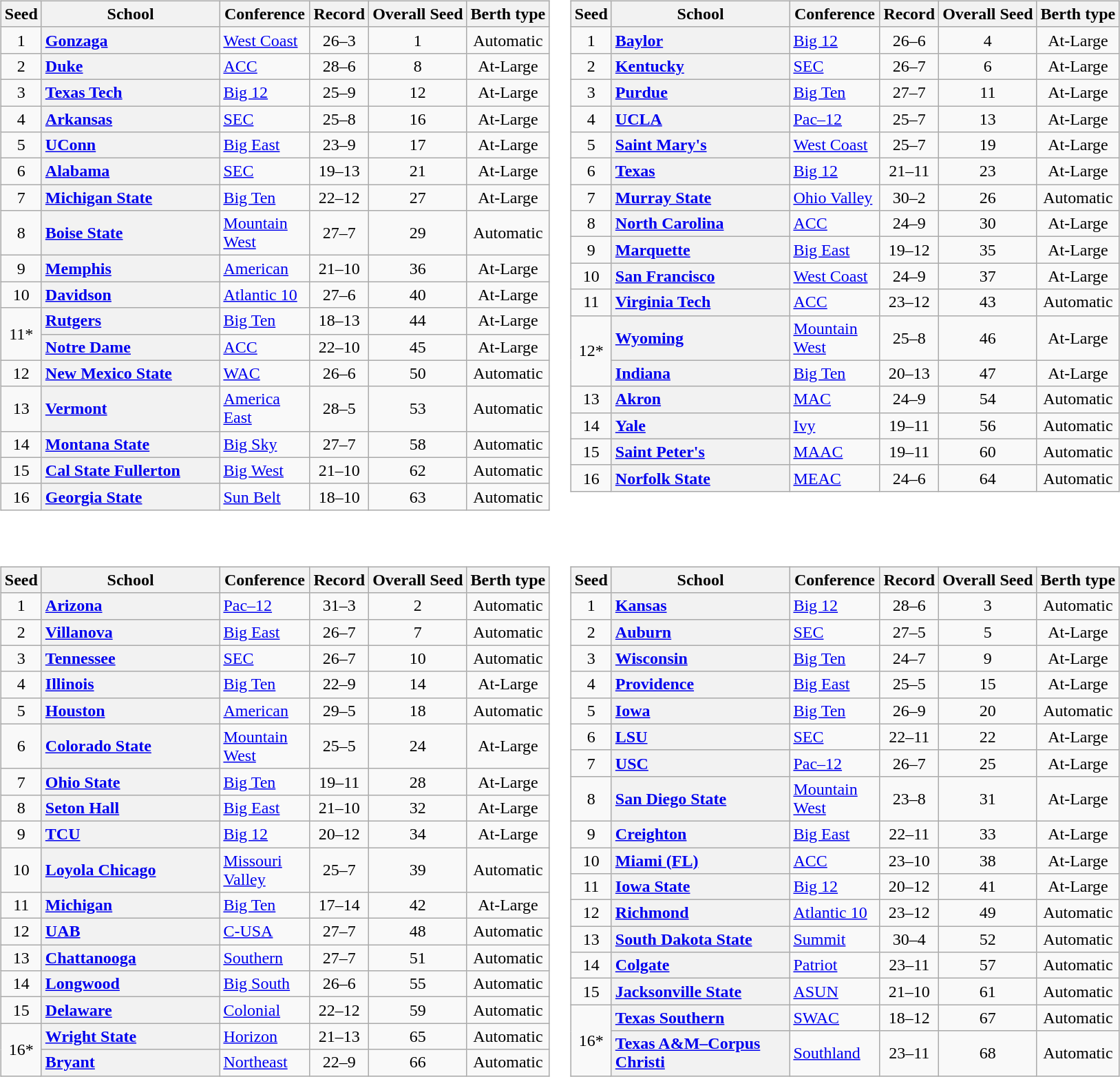<table>
<tr>
<td valign=top><br><table class="wikitable sortable plainrowheaders">
<tr>
<th scope="col">Seed</th>
<th scope="col" style="width: 165px;">School</th>
<th scope="col" style="width: 80px;">Conference</th>
<th scope="col">Record</th>
<th scope="col">Overall Seed</th>
<th scope="col">Berth type</th>
</tr>
<tr>
<td align=center>1</td>
<th scope="row" style="text-align:left"><a href='#'>Gonzaga</a></th>
<td><a href='#'>West Coast</a></td>
<td align=center>26–3</td>
<td align=center>1</td>
<td align=center>Automatic</td>
</tr>
<tr>
<td align=center>2</td>
<th scope="row" style="text-align:left"><a href='#'>Duke</a></th>
<td><a href='#'>ACC</a></td>
<td align=center>28–6</td>
<td align=center>8</td>
<td align=center>At-Large</td>
</tr>
<tr>
<td align=center>3</td>
<th scope="row" style="text-align:left"><a href='#'>Texas Tech</a></th>
<td><a href='#'>Big 12</a></td>
<td align=center>25–9</td>
<td align=center>12</td>
<td align=center>At-Large</td>
</tr>
<tr>
<td align=center>4</td>
<th scope="row" style="text-align:left"><a href='#'>Arkansas</a></th>
<td><a href='#'>SEC</a></td>
<td align=center>25–8</td>
<td align=center>16</td>
<td align=center>At-Large</td>
</tr>
<tr>
<td align=center>5</td>
<th scope="row" style="text-align:left"><a href='#'>UConn</a></th>
<td><a href='#'>Big East</a></td>
<td align=center>23–9</td>
<td align=center>17</td>
<td align=center>At-Large</td>
</tr>
<tr>
<td align=center>6</td>
<th scope="row" style="text-align:left"><a href='#'>Alabama</a></th>
<td><a href='#'>SEC</a></td>
<td align=center>19–13</td>
<td align=center>21</td>
<td align=center>At-Large</td>
</tr>
<tr>
<td align=center>7</td>
<th scope="row" style="text-align:left"><a href='#'>Michigan State</a></th>
<td><a href='#'>Big Ten</a></td>
<td align=center>22–12</td>
<td align=center>27</td>
<td align=center>At-Large</td>
</tr>
<tr>
<td align=center>8</td>
<th scope="row" style="text-align:left"><a href='#'>Boise State</a></th>
<td><a href='#'>Mountain West</a></td>
<td align=center>27–7</td>
<td align=center>29</td>
<td align=center>Automatic</td>
</tr>
<tr>
<td align=center>9</td>
<th scope="row" style="text-align:left"><a href='#'>Memphis</a></th>
<td><a href='#'>American</a></td>
<td align=center>21–10</td>
<td align=center>36</td>
<td align=center>At-Large</td>
</tr>
<tr>
<td align=center>10</td>
<th scope="row" style="text-align:left"><a href='#'>Davidson</a></th>
<td><a href='#'>Atlantic 10</a></td>
<td align=center>27–6</td>
<td align=center>40</td>
<td align=center>At-Large</td>
</tr>
<tr>
<td rowspan="2" style="text-align:center;">11*</td>
<th scope="row" style="text-align:left"><a href='#'>Rutgers</a></th>
<td><a href='#'>Big Ten</a></td>
<td align=center>18–13</td>
<td align=center>44</td>
<td align=center>At-Large</td>
</tr>
<tr>
<th scope="row" style="text-align:left"><a href='#'>Notre Dame</a></th>
<td><a href='#'>ACC</a></td>
<td align=center>22–10</td>
<td align=center>45</td>
<td align=center>At-Large</td>
</tr>
<tr>
<td align=center>12</td>
<th scope="row" style="text-align:left"><a href='#'>New Mexico State</a></th>
<td><a href='#'>WAC</a></td>
<td align=center>26–6</td>
<td align=center>50</td>
<td align=center>Automatic</td>
</tr>
<tr>
<td align=center>13</td>
<th scope="row" style="text-align:left"><a href='#'>Vermont</a></th>
<td><a href='#'>America East</a></td>
<td align=center>28–5</td>
<td align=center>53</td>
<td align=center>Automatic</td>
</tr>
<tr>
<td align=center>14</td>
<th scope="row" style="text-align:left"><a href='#'>Montana State</a></th>
<td><a href='#'>Big Sky</a></td>
<td align=center>27–7</td>
<td align=center>58</td>
<td align=center>Automatic</td>
</tr>
<tr>
<td align=center>15</td>
<th scope="row" style="text-align:left"><a href='#'>Cal State Fullerton</a></th>
<td><a href='#'>Big West</a></td>
<td align=center>21–10</td>
<td align=center>62</td>
<td align=center>Automatic</td>
</tr>
<tr>
<td align=center>16</td>
<th scope="row" style="text-align:left"><a href='#'>Georgia State</a></th>
<td><a href='#'>Sun Belt</a></td>
<td align=center>18–10</td>
<td align=center>63</td>
<td align=center>Automatic</td>
</tr>
</table>
</td>
<td valign=top><br><table class="wikitable sortable plainrowheaders">
<tr>
<th scope="col">Seed</th>
<th scope="col" style="width: 165px;">School</th>
<th scope="col" style="width: 80px;">Conference</th>
<th scope="col">Record</th>
<th scope="col">Overall Seed</th>
<th scope="col">Berth type</th>
</tr>
<tr>
<td align=center>1</td>
<th scope="row" style="text-align:left"><a href='#'>Baylor</a></th>
<td><a href='#'>Big 12</a></td>
<td align=center>26–6</td>
<td align=center>4</td>
<td align=center>At-Large</td>
</tr>
<tr>
<td align=center>2</td>
<th scope="row" style="text-align:left"><a href='#'>Kentucky</a></th>
<td><a href='#'>SEC</a></td>
<td align=center>26–7</td>
<td align=center>6</td>
<td align=center>At-Large</td>
</tr>
<tr>
<td align=center>3</td>
<th scope="row" style="text-align:left"><a href='#'>Purdue</a></th>
<td><a href='#'>Big Ten</a></td>
<td align=center>27–7</td>
<td align=center>11</td>
<td align=center>At-Large</td>
</tr>
<tr>
<td align=center>4</td>
<th scope="row" style="text-align:left"><a href='#'>UCLA</a></th>
<td><a href='#'>Pac–12</a></td>
<td align=center>25–7</td>
<td align=center>13</td>
<td align=center>At-Large</td>
</tr>
<tr>
<td align=center>5</td>
<th scope="row" style="text-align:left"><a href='#'>Saint Mary's</a></th>
<td><a href='#'>West Coast</a></td>
<td align=center>25–7</td>
<td align=center>19</td>
<td align=center>At-Large</td>
</tr>
<tr>
<td align=center>6</td>
<th scope="row" style="text-align:left"><a href='#'>Texas</a></th>
<td><a href='#'>Big 12</a></td>
<td align=center>21–11</td>
<td align=center>23</td>
<td align=center>At-Large</td>
</tr>
<tr>
<td align=center>7</td>
<th scope="row" style="text-align:left"><a href='#'>Murray State</a></th>
<td><a href='#'>Ohio Valley</a></td>
<td align=center>30–2</td>
<td align=center>26</td>
<td align=center>Automatic</td>
</tr>
<tr>
<td align=center>8</td>
<th scope="row" style="text-align:left"><a href='#'>North Carolina</a></th>
<td><a href='#'>ACC</a></td>
<td align=center>24–9</td>
<td align=center>30</td>
<td align=center>At-Large</td>
</tr>
<tr>
<td align=center>9</td>
<th scope="row" style="text-align:left"><a href='#'>Marquette</a></th>
<td><a href='#'>Big East</a></td>
<td align=center>19–12</td>
<td align=center>35</td>
<td align=center>At-Large</td>
</tr>
<tr>
<td align=center>10</td>
<th scope="row" style="text-align:left"><a href='#'>San Francisco</a></th>
<td><a href='#'>West Coast</a></td>
<td align=center>24–9</td>
<td align=center>37</td>
<td align=center>At-Large</td>
</tr>
<tr>
<td align=center>11</td>
<th scope="row" style="text-align:left"><a href='#'>Virginia Tech</a></th>
<td><a href='#'>ACC</a></td>
<td align=center>23–12</td>
<td align=center>43</td>
<td align=center>Automatic</td>
</tr>
<tr>
<td rowspan="2" style="text-align:center;">12*</td>
<th scope="row" style="text-align:left"><a href='#'>Wyoming</a></th>
<td><a href='#'>Mountain West</a></td>
<td align=center>25–8</td>
<td align=center>46</td>
<td align=center>At-Large</td>
</tr>
<tr>
<th scope="row" style="text-align:left"><a href='#'>Indiana</a></th>
<td><a href='#'>Big Ten</a></td>
<td align=center>20–13</td>
<td align=center>47</td>
<td align=center>At-Large</td>
</tr>
<tr>
<td align=center>13</td>
<th scope="row" style="text-align:left"><a href='#'>Akron</a></th>
<td><a href='#'>MAC</a></td>
<td align=center>24–9</td>
<td align=center>54</td>
<td align=center>Automatic</td>
</tr>
<tr>
<td align=center>14</td>
<th scope="row" style="text-align:left"><a href='#'>Yale</a></th>
<td><a href='#'>Ivy</a></td>
<td align=center>19–11</td>
<td align=center>56</td>
<td align=center>Automatic</td>
</tr>
<tr>
<td align=center>15</td>
<th scope="row" style="text-align:left"><a href='#'>Saint Peter's</a></th>
<td><a href='#'>MAAC</a></td>
<td align=center>19–11</td>
<td align=center>60</td>
<td align=center>Automatic</td>
</tr>
<tr>
<td align=center>16</td>
<th scope="row" style="text-align:left"><a href='#'>Norfolk State</a></th>
<td><a href='#'>MEAC</a></td>
<td align=center>24–6</td>
<td align=center>64</td>
<td align=center>Automatic</td>
</tr>
</table>
</td>
</tr>
<tr>
<td valign=top><br><table class="wikitable sortable plainrowheaders">
<tr>
<th scope="col">Seed</th>
<th scope="col" style="width: 165px;">School</th>
<th scope="col" style="width: 80px;">Conference</th>
<th scope="col">Record</th>
<th scope="col">Overall Seed</th>
<th scope="col">Berth type</th>
</tr>
<tr>
<td align=center>1</td>
<th scope="row" style="text-align:left"><a href='#'>Arizona</a></th>
<td><a href='#'>Pac–12</a></td>
<td align=center>31–3</td>
<td align=center>2</td>
<td align=center>Automatic</td>
</tr>
<tr>
<td align=center>2</td>
<th scope="row" style="text-align:left"><a href='#'>Villanova</a></th>
<td><a href='#'>Big East</a></td>
<td align=center>26–7</td>
<td align=center>7</td>
<td align=center>Automatic</td>
</tr>
<tr>
<td align=center>3</td>
<th scope="row" style="text-align:left"><a href='#'>Tennessee</a></th>
<td><a href='#'>SEC</a></td>
<td align=center>26–7</td>
<td align=center>10</td>
<td align=center>Automatic</td>
</tr>
<tr>
<td align=center>4</td>
<th scope="row" style="text-align:left"><a href='#'>Illinois</a></th>
<td><a href='#'>Big Ten</a></td>
<td align=center>22–9</td>
<td align=center>14</td>
<td align=center>At-Large</td>
</tr>
<tr>
<td align=center>5</td>
<th scope="row" style="text-align:left"><a href='#'>Houston</a></th>
<td><a href='#'>American</a></td>
<td align=center>29–5</td>
<td align=center>18</td>
<td align=center>Automatic</td>
</tr>
<tr>
<td align=center>6</td>
<th scope="row" style="text-align:left"><a href='#'>Colorado State</a></th>
<td><a href='#'>Mountain West</a></td>
<td align=center>25–5</td>
<td align=center>24</td>
<td align=center>At-Large</td>
</tr>
<tr>
<td align=center>7</td>
<th scope="row" style="text-align:left"><a href='#'>Ohio State</a></th>
<td><a href='#'>Big Ten</a></td>
<td align=center>19–11</td>
<td align=center>28</td>
<td align=center>At-Large</td>
</tr>
<tr>
<td align=center>8</td>
<th scope="row" style="text-align:left"><a href='#'>Seton Hall</a></th>
<td><a href='#'>Big East</a></td>
<td align=center>21–10</td>
<td align=center>32</td>
<td align=center>At-Large</td>
</tr>
<tr>
<td align=center>9</td>
<th scope="row" style="text-align:left"><a href='#'>TCU</a></th>
<td><a href='#'>Big 12</a></td>
<td align=center>20–12</td>
<td align=center>34</td>
<td align=center>At-Large</td>
</tr>
<tr>
<td align=center>10</td>
<th scope="row" style="text-align:left"><a href='#'>Loyola Chicago</a></th>
<td><a href='#'>Missouri Valley</a></td>
<td align=center>25–7</td>
<td align=center>39</td>
<td align=center>Automatic</td>
</tr>
<tr>
<td align=center>11</td>
<th scope="row" style="text-align:left"><a href='#'>Michigan</a></th>
<td><a href='#'>Big Ten</a></td>
<td align=center>17–14</td>
<td align=center>42</td>
<td align=center>At-Large</td>
</tr>
<tr>
<td align=center>12</td>
<th scope="row" style="text-align:left"><a href='#'>UAB</a></th>
<td><a href='#'>C-USA</a></td>
<td align=center>27–7</td>
<td align=center>48</td>
<td align=center>Automatic</td>
</tr>
<tr>
<td align=center>13</td>
<th scope="row" style="text-align:left"><a href='#'>Chattanooga</a></th>
<td><a href='#'>Southern</a></td>
<td align=center>27–7</td>
<td align=center>51</td>
<td align=center>Automatic</td>
</tr>
<tr>
<td align=center>14</td>
<th scope="row" style="text-align:left"><a href='#'>Longwood</a></th>
<td><a href='#'>Big South</a></td>
<td align=center>26–6</td>
<td align=center>55</td>
<td align=center>Automatic</td>
</tr>
<tr>
<td align=center>15</td>
<th scope="row" style="text-align:left"><a href='#'>Delaware</a></th>
<td><a href='#'>Colonial</a></td>
<td align=center>22–12</td>
<td align=center>59</td>
<td align=center>Automatic</td>
</tr>
<tr>
<td rowspan="2" style="text-align:center;">16*</td>
<th scope="row" style="text-align:left"><a href='#'>Wright State</a></th>
<td><a href='#'>Horizon</a></td>
<td align=center>21–13</td>
<td align=center>65</td>
<td align=center>Automatic</td>
</tr>
<tr>
<th scope="row" style="text-align:left"><a href='#'>Bryant</a></th>
<td><a href='#'>Northeast</a></td>
<td align=center>22–9</td>
<td align=center>66</td>
<td align=center>Automatic</td>
</tr>
</table>
</td>
<td valign=top><br><table class="wikitable sortable plainrowheaders">
<tr>
<th scope="col">Seed</th>
<th scope="col" style="width: 165px;">School</th>
<th scope="col" style="width: 80px;">Conference</th>
<th scope="col">Record</th>
<th scope="col">Overall Seed</th>
<th scope="col">Berth type</th>
</tr>
<tr>
<td align=center>1</td>
<th scope="row" style="text-align:left"><a href='#'>Kansas</a></th>
<td><a href='#'>Big 12</a></td>
<td align=center>28–6</td>
<td align=center>3</td>
<td align=center>Automatic</td>
</tr>
<tr>
<td align=center>2</td>
<th scope="row" style="text-align:left"><a href='#'>Auburn</a></th>
<td><a href='#'>SEC</a></td>
<td align=center>27–5</td>
<td align=center>5</td>
<td align=center>At-Large</td>
</tr>
<tr>
<td align=center>3</td>
<th scope="row" style="text-align:left"><a href='#'>Wisconsin</a></th>
<td><a href='#'>Big Ten</a></td>
<td align=center>24–7</td>
<td align=center>9</td>
<td align=center>At-Large</td>
</tr>
<tr>
<td align=center>4</td>
<th scope="row" style="text-align:left"><a href='#'>Providence</a></th>
<td><a href='#'>Big East</a></td>
<td align=center>25–5</td>
<td align=center>15</td>
<td align=center>At-Large</td>
</tr>
<tr>
<td align=center>5</td>
<th scope="row" style="text-align:left"><a href='#'>Iowa</a></th>
<td><a href='#'>Big Ten</a></td>
<td align=center>26–9</td>
<td align=center>20</td>
<td align=center>Automatic</td>
</tr>
<tr>
<td align=center>6</td>
<th scope="row" style="text-align:left"><a href='#'>LSU</a></th>
<td><a href='#'>SEC</a></td>
<td align=center>22–11</td>
<td align=center>22</td>
<td align=center>At-Large</td>
</tr>
<tr>
<td align=center>7</td>
<th scope="row" style="text-align:left"><a href='#'>USC</a></th>
<td><a href='#'>Pac–12</a></td>
<td align=center>26–7</td>
<td align=center>25</td>
<td align=center>At-Large</td>
</tr>
<tr>
<td align=center>8</td>
<th scope="row" style="text-align:left"><a href='#'>San Diego State</a></th>
<td><a href='#'>Mountain West</a></td>
<td align=center>23–8</td>
<td align=center>31</td>
<td align=center>At-Large</td>
</tr>
<tr>
<td align=center>9</td>
<th scope="row" style="text-align:left"><a href='#'>Creighton</a></th>
<td><a href='#'>Big East</a></td>
<td align=center>22–11</td>
<td align=center>33</td>
<td align=center>At-Large</td>
</tr>
<tr>
<td align=center>10</td>
<th scope="row" style="text-align:left"><a href='#'>Miami (FL)</a></th>
<td><a href='#'>ACC</a></td>
<td align=center>23–10</td>
<td align=center>38</td>
<td align=center>At-Large</td>
</tr>
<tr>
<td align=center>11</td>
<th scope="row" style="text-align:left"><a href='#'>Iowa State</a></th>
<td><a href='#'>Big 12</a></td>
<td align=center>20–12</td>
<td align=center>41</td>
<td align=center>At-Large</td>
</tr>
<tr>
<td align=center>12</td>
<th scope="row" style="text-align:left"><a href='#'>Richmond</a></th>
<td><a href='#'>Atlantic 10</a></td>
<td align=center>23–12</td>
<td align=center>49</td>
<td align=center>Automatic</td>
</tr>
<tr>
<td align=center>13</td>
<th scope="row" style="text-align:left"><a href='#'>South Dakota State</a></th>
<td><a href='#'>Summit</a></td>
<td align=center>30–4</td>
<td align=center>52</td>
<td align=center>Automatic</td>
</tr>
<tr>
<td align=center>14</td>
<th scope="row" style="text-align:left"><a href='#'>Colgate</a></th>
<td><a href='#'>Patriot</a></td>
<td align=center>23–11</td>
<td align=center>57</td>
<td align=center>Automatic</td>
</tr>
<tr>
<td align=center>15</td>
<th scope="row" style="text-align:left"><a href='#'>Jacksonville State</a></th>
<td><a href='#'>ASUN</a></td>
<td align=center>21–10</td>
<td align=center>61</td>
<td align=center>Automatic</td>
</tr>
<tr>
<td rowspan="2" style="text-align:center;">16*</td>
<th scope="row" style="text-align:left"><a href='#'>Texas Southern</a></th>
<td><a href='#'>SWAC</a></td>
<td align=center>18–12</td>
<td align=center>67</td>
<td align=center>Automatic</td>
</tr>
<tr>
<th scope="row" style="text-align:left"><a href='#'>Texas A&M–Corpus Christi</a></th>
<td><a href='#'>Southland</a></td>
<td align=center>23–11</td>
<td align=center>68</td>
<td align=center>Automatic</td>
</tr>
</table>
</td>
</tr>
</table>
